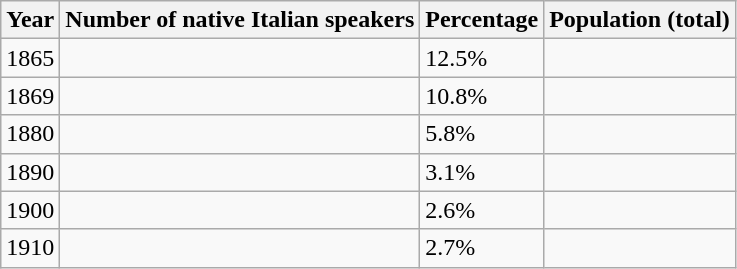<table class="wikitable">
<tr>
<th>Year</th>
<th>Number of native Italian speakers</th>
<th>Percentage</th>
<th>Population (total)</th>
</tr>
<tr>
<td>1865</td>
<td></td>
<td>12.5%</td>
<td></td>
</tr>
<tr>
<td>1869</td>
<td></td>
<td>10.8%</td>
<td></td>
</tr>
<tr>
<td>1880</td>
<td></td>
<td>5.8%</td>
<td></td>
</tr>
<tr>
<td>1890</td>
<td></td>
<td>3.1%</td>
<td></td>
</tr>
<tr>
<td>1900</td>
<td></td>
<td>2.6%</td>
<td></td>
</tr>
<tr>
<td>1910</td>
<td></td>
<td>2.7%</td>
<td></td>
</tr>
</table>
